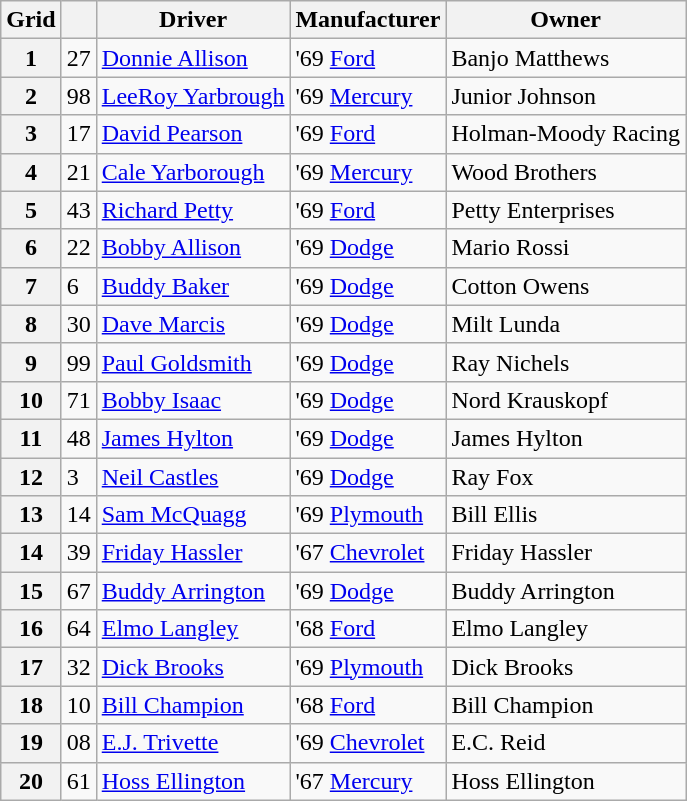<table class="wikitable">
<tr>
<th>Grid</th>
<th></th>
<th>Driver</th>
<th>Manufacturer</th>
<th>Owner</th>
</tr>
<tr>
<th>1</th>
<td>27</td>
<td><a href='#'>Donnie Allison</a></td>
<td>'69 <a href='#'>Ford</a></td>
<td>Banjo Matthews</td>
</tr>
<tr>
<th>2</th>
<td>98</td>
<td><a href='#'>LeeRoy Yarbrough</a></td>
<td>'69 <a href='#'>Mercury</a></td>
<td>Junior Johnson</td>
</tr>
<tr>
<th>3</th>
<td>17</td>
<td><a href='#'>David Pearson</a></td>
<td>'69 <a href='#'>Ford</a></td>
<td>Holman-Moody Racing</td>
</tr>
<tr>
<th>4</th>
<td>21</td>
<td><a href='#'>Cale Yarborough</a></td>
<td>'69 <a href='#'>Mercury</a></td>
<td>Wood Brothers</td>
</tr>
<tr>
<th>5</th>
<td>43</td>
<td><a href='#'>Richard Petty</a></td>
<td>'69 <a href='#'>Ford</a></td>
<td>Petty Enterprises</td>
</tr>
<tr>
<th>6</th>
<td>22</td>
<td><a href='#'>Bobby Allison</a></td>
<td>'69 <a href='#'>Dodge</a></td>
<td>Mario Rossi</td>
</tr>
<tr>
<th>7</th>
<td>6</td>
<td><a href='#'>Buddy Baker</a></td>
<td>'69 <a href='#'>Dodge</a></td>
<td>Cotton Owens</td>
</tr>
<tr>
<th>8</th>
<td>30</td>
<td><a href='#'>Dave Marcis</a></td>
<td>'69 <a href='#'>Dodge</a></td>
<td>Milt Lunda</td>
</tr>
<tr>
<th>9</th>
<td>99</td>
<td><a href='#'>Paul Goldsmith</a></td>
<td>'69 <a href='#'>Dodge</a></td>
<td>Ray Nichels</td>
</tr>
<tr>
<th>10</th>
<td>71</td>
<td><a href='#'>Bobby Isaac</a></td>
<td>'69 <a href='#'>Dodge</a></td>
<td>Nord Krauskopf</td>
</tr>
<tr>
<th>11</th>
<td>48</td>
<td><a href='#'>James Hylton</a></td>
<td>'69 <a href='#'>Dodge</a></td>
<td>James Hylton</td>
</tr>
<tr>
<th>12</th>
<td>3</td>
<td><a href='#'>Neil Castles</a></td>
<td>'69 <a href='#'>Dodge</a></td>
<td>Ray Fox</td>
</tr>
<tr>
<th>13</th>
<td>14</td>
<td><a href='#'>Sam McQuagg</a></td>
<td>'69 <a href='#'>Plymouth</a></td>
<td>Bill Ellis</td>
</tr>
<tr>
<th>14</th>
<td>39</td>
<td><a href='#'>Friday Hassler</a></td>
<td>'67 <a href='#'>Chevrolet</a></td>
<td>Friday Hassler</td>
</tr>
<tr>
<th>15</th>
<td>67</td>
<td><a href='#'>Buddy Arrington</a></td>
<td>'69 <a href='#'>Dodge</a></td>
<td>Buddy Arrington</td>
</tr>
<tr>
<th>16</th>
<td>64</td>
<td><a href='#'>Elmo Langley</a></td>
<td>'68 <a href='#'>Ford</a></td>
<td>Elmo Langley</td>
</tr>
<tr>
<th>17</th>
<td>32</td>
<td><a href='#'>Dick Brooks</a></td>
<td>'69 <a href='#'>Plymouth</a></td>
<td>Dick Brooks</td>
</tr>
<tr>
<th>18</th>
<td>10</td>
<td><a href='#'>Bill Champion</a></td>
<td>'68 <a href='#'>Ford</a></td>
<td>Bill Champion</td>
</tr>
<tr>
<th>19</th>
<td>08</td>
<td><a href='#'>E.J. Trivette</a></td>
<td>'69 <a href='#'>Chevrolet</a></td>
<td>E.C. Reid</td>
</tr>
<tr>
<th>20</th>
<td>61</td>
<td><a href='#'>Hoss Ellington</a></td>
<td>'67 <a href='#'>Mercury</a></td>
<td>Hoss Ellington</td>
</tr>
</table>
